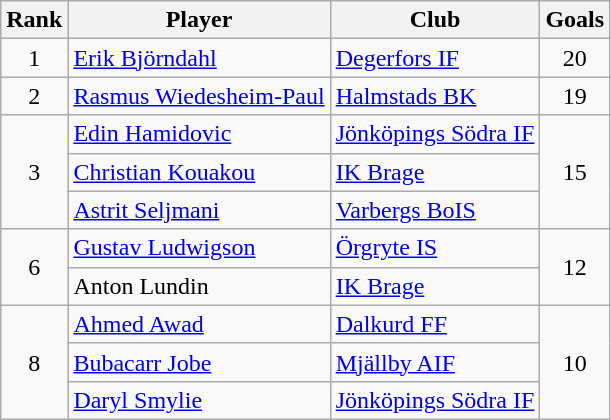<table class="wikitable" style="text-align:center">
<tr>
<th>Rank</th>
<th>Player</th>
<th>Club</th>
<th>Goals</th>
</tr>
<tr>
<td>1</td>
<td align="left"> <a href='#'>Erik Björndahl</a></td>
<td align="left"><a href='#'>Degerfors IF</a></td>
<td>20</td>
</tr>
<tr>
<td>2</td>
<td align="left"> <a href='#'>Rasmus Wiedesheim-Paul</a></td>
<td align="left"><a href='#'>Halmstads BK</a></td>
<td>19</td>
</tr>
<tr>
<td rowspan="3">3</td>
<td align="left"> <a href='#'>Edin Hamidovic</a></td>
<td align="left"><a href='#'>Jönköpings Södra IF</a></td>
<td rowspan="3">15</td>
</tr>
<tr>
<td align="left"> <a href='#'>Christian Kouakou</a></td>
<td align="left"><a href='#'>IK Brage</a></td>
</tr>
<tr>
<td align="left"> <a href='#'>Astrit Seljmani</a></td>
<td align="left"><a href='#'>Varbergs BoIS</a></td>
</tr>
<tr>
<td rowspan="2">6</td>
<td align="left"> <a href='#'>Gustav Ludwigson</a></td>
<td align="left"><a href='#'>Örgryte IS</a></td>
<td rowspan="2">12</td>
</tr>
<tr>
<td align="left"> Anton Lundin</td>
<td align="left"><a href='#'>IK Brage</a></td>
</tr>
<tr>
<td rowspan="3">8</td>
<td align="left"> <a href='#'>Ahmed Awad</a></td>
<td align="left"><a href='#'>Dalkurd FF</a></td>
<td rowspan="3">10</td>
</tr>
<tr>
<td align="left"> <a href='#'>Bubacarr Jobe</a></td>
<td align="left"><a href='#'>Mjällby AIF</a></td>
</tr>
<tr>
<td align="left"> <a href='#'>Daryl Smylie</a></td>
<td align="left"><a href='#'>Jönköpings Södra IF</a></td>
</tr>
</table>
